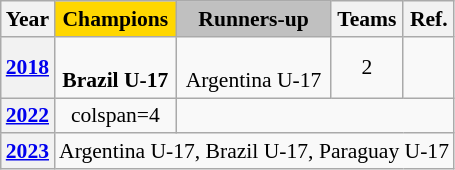<table class="wikitable" style="font-size:90%;text-align:center">
<tr>
<th>Year</th>
<th style=background:gold;">Champions</th>
<th style=background:silver;">Runners-up</th>
<th>Teams</th>
<th>Ref.</th>
</tr>
<tr>
<th> <a href='#'>2018</a></th>
<td><strong><br>Brazil U-17</strong></td>
<td><br>Argentina U-17</td>
<td>2</td>
<td></td>
</tr>
<tr>
<th> <a href='#'>2022</a></th>
<td>colspan=4 </td>
</tr>
<tr>
<th> <a href='#'>2023</a></th>
<td colspan=4> Argentina U-17,  Brazil U-17,  Paraguay U-17</td>
</tr>
</table>
